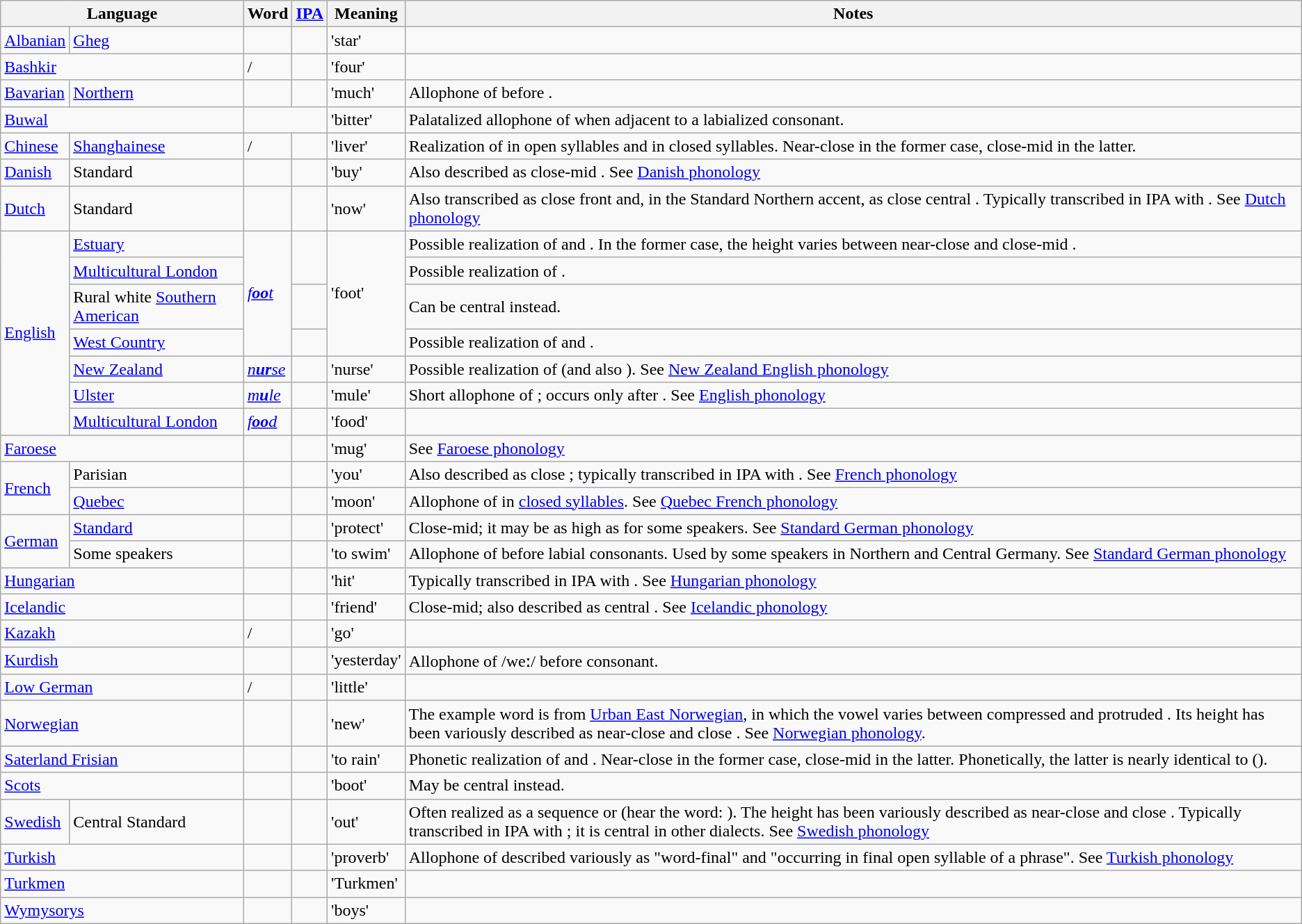<table class="wikitable" style="clear: both;">
<tr>
<th colspan="2">Language</th>
<th>Word</th>
<th><a href='#'>IPA</a></th>
<th>Meaning</th>
<th>Notes</th>
</tr>
<tr>
<td><a href='#'>Albanian</a></td>
<td><a href='#'>Gheg</a></td>
<td></td>
<td></td>
<td>'star'</td>
<td></td>
</tr>
<tr>
<td colspan="2"><a href='#'>Bashkir</a></td>
<td>/</td>
<td></td>
<td>'four'</td>
<td></td>
</tr>
<tr>
<td><a href='#'>Bavarian</a></td>
<td><a href='#'>Northern</a></td>
<td></td>
<td></td>
<td>'much'</td>
<td>Allophone of  before .</td>
</tr>
<tr>
<td colspan="2"><a href='#'>Buwal</a></td>
<td colspan="2" align="center"></td>
<td>'bitter'</td>
<td>Palatalized allophone of  when adjacent to a labialized consonant.</td>
</tr>
<tr>
<td><a href='#'>Chinese</a></td>
<td><a href='#'>Shanghainese</a></td>
<td> / </td>
<td></td>
<td>'liver'</td>
<td>Realization of  in open syllables and  in closed syllables. Near-close  in the former case, close-mid  in the latter.</td>
</tr>
<tr>
<td><a href='#'>Danish</a></td>
<td>Standard</td>
<td></td>
<td></td>
<td>'buy'</td>
<td>Also described as close-mid . See <a href='#'>Danish phonology</a></td>
</tr>
<tr>
<td><a href='#'>Dutch</a></td>
<td>Standard</td>
<td></td>
<td></td>
<td>'now'</td>
<td>Also transcribed as close front  and, in the Standard Northern accent, as close central . Typically transcribed in IPA with . See <a href='#'>Dutch phonology</a></td>
</tr>
<tr>
<td rowspan="7"><a href='#'>English</a></td>
<td><a href='#'>Estuary</a></td>
<td rowspan="4"><em><a href='#'>f<strong>oo</strong>t</a></em></td>
<td rowspan="2"></td>
<td rowspan="4">'foot'</td>
<td>Possible realization of  and . In the former case, the height varies between near-close  and close-mid .</td>
</tr>
<tr>
<td><a href='#'>Multicultural London</a></td>
<td>Possible realization of .</td>
</tr>
<tr>
<td>Rural white <a href='#'>Southern American</a></td>
<td></td>
<td>Can be central  instead.</td>
</tr>
<tr>
<td><a href='#'>West Country</a></td>
<td></td>
<td>Possible realization of  and .</td>
</tr>
<tr>
<td><a href='#'>New Zealand</a></td>
<td><em><a href='#'>n<strong>ur</strong>se</a></em></td>
<td></td>
<td>'nurse'</td>
<td>Possible realization of  (and also ). See <a href='#'>New Zealand English phonology</a></td>
</tr>
<tr>
<td><a href='#'>Ulster</a></td>
<td><em><a href='#'>m<strong>u</strong>le</a></em></td>
<td></td>
<td>'mule'</td>
<td>Short allophone of ; occurs only after . See <a href='#'>English phonology</a></td>
</tr>
<tr>
<td><a href='#'>Multicultural London</a></td>
<td><em><a href='#'>f<strong>oo</strong>d</a></em></td>
<td></td>
<td>'food'</td>
<td></td>
</tr>
<tr>
<td colspan="2"><a href='#'>Faroese</a></td>
<td></td>
<td></td>
<td>'mug'</td>
<td>See <a href='#'>Faroese phonology</a></td>
</tr>
<tr>
<td rowspan="2"><a href='#'>French</a></td>
<td>Parisian</td>
<td></td>
<td></td>
<td>'you'</td>
<td>Also described as close ; typically transcribed in IPA with . See <a href='#'>French phonology</a></td>
</tr>
<tr>
<td><a href='#'>Quebec</a></td>
<td></td>
<td></td>
<td>'moon'</td>
<td>Allophone of  in <a href='#'>closed syllables</a>. See <a href='#'>Quebec French phonology</a></td>
</tr>
<tr>
<td rowspan="2"><a href='#'>German</a></td>
<td><a href='#'>Standard</a></td>
<td></td>
<td></td>
<td>'protect'</td>
<td>Close-mid; it may be as high as  for some speakers. See <a href='#'>Standard German phonology</a></td>
</tr>
<tr>
<td>Some speakers</td>
<td></td>
<td></td>
<td>'to swim'</td>
<td>Allophone of  before labial consonants. Used by some speakers in Northern and Central Germany. See <a href='#'>Standard German phonology</a></td>
</tr>
<tr>
<td colspan="2"><a href='#'>Hungarian</a></td>
<td></td>
<td></td>
<td>'hit'</td>
<td>Typically transcribed in IPA with . See <a href='#'>Hungarian phonology</a></td>
</tr>
<tr>
<td colspan="2"><a href='#'>Icelandic</a></td>
<td></td>
<td></td>
<td>'friend'</td>
<td>Close-mid; also described as central . See <a href='#'>Icelandic phonology</a></td>
</tr>
<tr>
<td colspan="2"><a href='#'>Kazakh</a></td>
<td>/</td>
<td></td>
<td>'go'</td>
<td></td>
</tr>
<tr>
<td colspan="2"><a href='#'>Kurdish</a></td>
<td></td>
<td></td>
<td>'yesterday'</td>
<td>Allophone of /weː/ before consonant.</td>
</tr>
<tr>
<td colspan="2"><a href='#'>Low German</a></td>
<td> / </td>
<td></td>
<td>'little'</td>
<td></td>
</tr>
<tr>
<td colspan="2"><a href='#'>Norwegian</a></td>
<td></td>
<td></td>
<td>'new'</td>
<td>The example word is from <a href='#'>Urban East Norwegian</a>, in which the vowel varies between compressed  and protruded . Its height has been variously described as near-close  and close . See <a href='#'>Norwegian phonology</a>.</td>
</tr>
<tr>
<td colspan="2"><a href='#'>Saterland Frisian</a></td>
<td></td>
<td></td>
<td>'to rain'</td>
<td>Phonetic realization of  and . Near-close  in the former case, close-mid  in the latter. Phonetically, the latter is nearly identical to  ().</td>
</tr>
<tr>
<td colspan="2"><a href='#'>Scots</a></td>
<td></td>
<td></td>
<td>'boot'</td>
<td>May be central  instead.</td>
</tr>
<tr>
<td><a href='#'>Swedish</a></td>
<td>Central Standard</td>
<td></td>
<td></td>
<td>'out'</td>
<td>Often realized as a sequence  or  (hear the word: ). The height has been variously described as near-close  and close . Typically transcribed in IPA with ; it is central  in other dialects. See <a href='#'>Swedish phonology</a></td>
</tr>
<tr>
<td colspan="2"><a href='#'>Turkish</a></td>
<td></td>
<td></td>
<td>'proverb'</td>
<td>Allophone of  described variously as "word-final" and "occurring in final open syllable of a phrase". See <a href='#'>Turkish phonology</a></td>
</tr>
<tr>
<td colspan="2"><a href='#'>Turkmen</a></td>
<td></td>
<td></td>
<td>'Turkmen'</td>
<td></td>
</tr>
<tr>
<td colspan="2"><a href='#'>Wymysorys</a></td>
<td></td>
<td></td>
<td>'boys'</td>
<td></td>
</tr>
</table>
